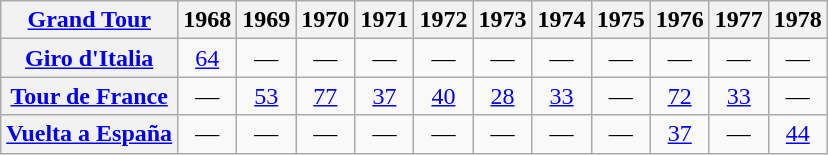<table class="wikitable plainrowheaders">
<tr>
<th scope="col"><a href='#'>Grand Tour</a></th>
<th scope="col">1968</th>
<th scope="col">1969</th>
<th scope="col">1970</th>
<th scope="col">1971</th>
<th scope="col">1972</th>
<th scope="col">1973</th>
<th scope="col">1974</th>
<th scope="col">1975</th>
<th scope="col">1976</th>
<th scope="col">1977</th>
<th scope="col">1978</th>
</tr>
<tr style="text-align:center;">
<th scope="row"> <a href='#'>Giro d'Italia</a></th>
<td><a href='#'>64</a></td>
<td>—</td>
<td>—</td>
<td>—</td>
<td>—</td>
<td>—</td>
<td>—</td>
<td>—</td>
<td>—</td>
<td>—</td>
<td>—</td>
</tr>
<tr style="text-align:center;">
<th scope="row"> <a href='#'>Tour de France</a></th>
<td>—</td>
<td style="text-align:center;"><a href='#'>53</a></td>
<td style="text-align:center;"><a href='#'>77</a></td>
<td style="text-align:center;"><a href='#'>37</a></td>
<td style="text-align:center;"><a href='#'>40</a></td>
<td style="text-align:center;"><a href='#'>28</a></td>
<td style="text-align:center;"><a href='#'>33</a></td>
<td>—</td>
<td style="text-align:center;"><a href='#'>72</a></td>
<td style="text-align:center;"><a href='#'>33</a></td>
<td>—</td>
</tr>
<tr style="text-align:center;">
<th scope="row"> <a href='#'>Vuelta a España</a></th>
<td>—</td>
<td>—</td>
<td>—</td>
<td>—</td>
<td>—</td>
<td>—</td>
<td>—</td>
<td>—</td>
<td><a href='#'>37</a></td>
<td>—</td>
<td><a href='#'>44</a></td>
</tr>
</table>
